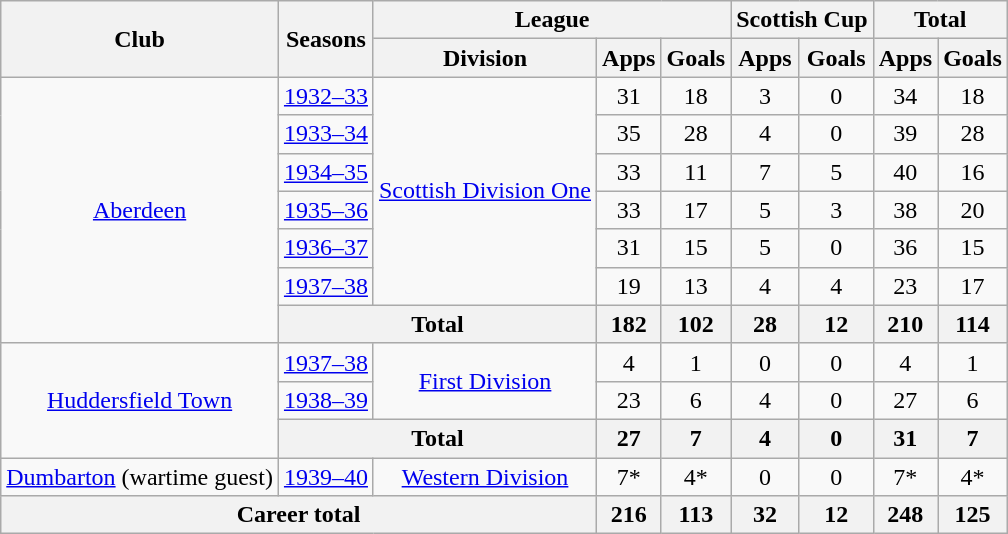<table class="wikitable" style="text-align:center">
<tr>
<th rowspan="2">Club</th>
<th rowspan="2">Seasons</th>
<th colspan="3">League</th>
<th colspan="2">Scottish Cup</th>
<th colspan="2">Total</th>
</tr>
<tr>
<th>Division</th>
<th>Apps</th>
<th>Goals</th>
<th>Apps</th>
<th>Goals</th>
<th>Apps</th>
<th>Goals</th>
</tr>
<tr>
<td rowspan="7"><a href='#'>Aberdeen</a></td>
<td><a href='#'>1932–33</a></td>
<td rowspan="6"><a href='#'>Scottish Division One</a></td>
<td>31</td>
<td>18</td>
<td>3</td>
<td>0</td>
<td>34</td>
<td>18</td>
</tr>
<tr>
<td><a href='#'>1933–34</a></td>
<td>35</td>
<td>28</td>
<td>4</td>
<td>0</td>
<td>39</td>
<td>28</td>
</tr>
<tr>
<td><a href='#'>1934–35</a></td>
<td>33</td>
<td>11</td>
<td>7</td>
<td>5</td>
<td>40</td>
<td>16</td>
</tr>
<tr>
<td><a href='#'>1935–36</a></td>
<td>33</td>
<td>17</td>
<td>5</td>
<td>3</td>
<td>38</td>
<td>20</td>
</tr>
<tr>
<td><a href='#'>1936–37</a></td>
<td>31</td>
<td>15</td>
<td>5</td>
<td>0</td>
<td>36</td>
<td>15</td>
</tr>
<tr>
<td><a href='#'>1937–38</a></td>
<td>19</td>
<td>13</td>
<td>4</td>
<td>4</td>
<td>23</td>
<td>17</td>
</tr>
<tr>
<th colspan="2">Total</th>
<th>182</th>
<th>102</th>
<th>28</th>
<th>12</th>
<th>210</th>
<th>114</th>
</tr>
<tr>
<td rowspan="3"><a href='#'>Huddersfield Town</a></td>
<td><a href='#'>1937–38</a></td>
<td rowspan="2"><a href='#'>First Division</a></td>
<td>4</td>
<td>1</td>
<td>0</td>
<td>0</td>
<td>4</td>
<td>1</td>
</tr>
<tr>
<td><a href='#'>1938–39</a></td>
<td>23</td>
<td>6</td>
<td>4</td>
<td>0</td>
<td>27</td>
<td>6</td>
</tr>
<tr>
<th colspan="2">Total</th>
<th>27</th>
<th>7</th>
<th>4</th>
<th>0</th>
<th>31</th>
<th>7</th>
</tr>
<tr>
<td><a href='#'>Dumbarton</a> (wartime guest)</td>
<td><a href='#'>1939–40</a></td>
<td><a href='#'>Western Division</a></td>
<td>7*</td>
<td>4*</td>
<td>0</td>
<td>0</td>
<td>7*</td>
<td>4*</td>
</tr>
<tr>
<th colspan="3">Career total</th>
<th>216</th>
<th>113</th>
<th>32</th>
<th>12</th>
<th>248</th>
<th>125</th>
</tr>
</table>
